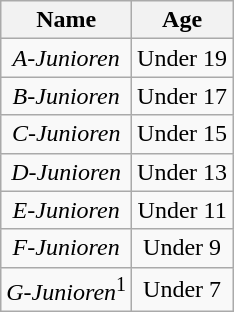<table class="wikitable">
<tr>
<th>Name</th>
<th>Age</th>
</tr>
<tr align="center">
<td><em>A-Junioren</em></td>
<td>Under 19</td>
</tr>
<tr align="center">
<td><em>B-Junioren</em></td>
<td>Under 17</td>
</tr>
<tr align="center">
<td><em>C-Junioren</em></td>
<td>Under 15</td>
</tr>
<tr align="center">
<td><em>D-Junioren</em></td>
<td>Under 13</td>
</tr>
<tr align="center">
<td><em>E-Junioren</em></td>
<td>Under 11</td>
</tr>
<tr align="center">
<td><em>F-Junioren</em></td>
<td>Under 9</td>
</tr>
<tr align="center">
<td><em>G-Junioren</em><sup>1</sup></td>
<td>Under 7</td>
</tr>
</table>
